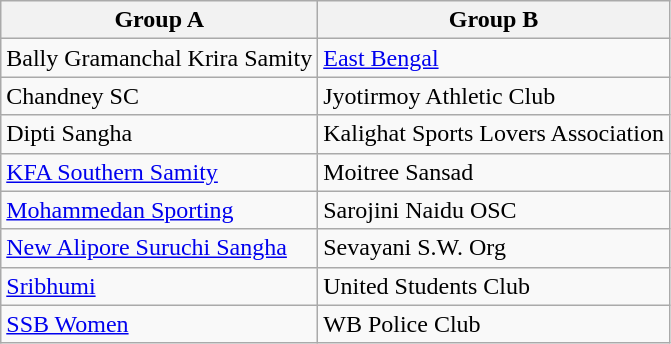<table class="wikitable">
<tr>
<th>Group A</th>
<th>Group B</th>
</tr>
<tr>
<td>Bally Gramanchal Krira Samity</td>
<td><a href='#'>East Bengal</a></td>
</tr>
<tr>
<td>Chandney SC</td>
<td>Jyotirmoy Athletic Club</td>
</tr>
<tr>
<td>Dipti Sangha</td>
<td>Kalighat Sports Lovers Association</td>
</tr>
<tr>
<td><a href='#'>KFA Southern Samity</a></td>
<td>Moitree Sansad</td>
</tr>
<tr>
<td><a href='#'>Mohammedan Sporting</a></td>
<td>Sarojini Naidu OSC</td>
</tr>
<tr>
<td><a href='#'>New Alipore Suruchi Sangha</a></td>
<td>Sevayani S.W. Org</td>
</tr>
<tr>
<td><a href='#'>Sribhumi</a></td>
<td>United Students Club</td>
</tr>
<tr>
<td><a href='#'>SSB Women</a></td>
<td>WB Police Club</td>
</tr>
</table>
